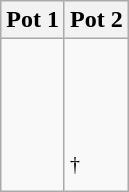<table class=wikitable>
<tr>
<th width=50%>Pot 1</th>
<th width=50%>Pot 2</th>
</tr>
<tr valign=top>
<td><br><br>
<br>
<br>
<br></td>
<td><br><br>
<br>
<br>
<sup>†</sup><br></td>
</tr>
</table>
